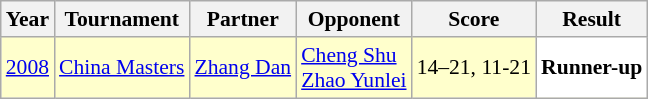<table class="sortable wikitable" style="font-size: 90%;">
<tr>
<th>Year</th>
<th>Tournament</th>
<th>Partner</th>
<th>Opponent</th>
<th>Score</th>
<th>Result</th>
</tr>
<tr style="background:#FFFFCC">
<td align="center"><a href='#'>2008</a></td>
<td align="left"><a href='#'>China Masters</a></td>
<td align="left"> <a href='#'>Zhang Dan</a></td>
<td align="left"> <a href='#'>Cheng Shu</a> <br>  <a href='#'>Zhao Yunlei</a></td>
<td align="left">14–21, 11-21</td>
<td style="text-align:left; background:white"> <strong>Runner-up</strong></td>
</tr>
</table>
